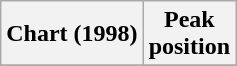<table class="wikitable sortable plainrowheaders" style="text-align:center">
<tr>
<th>Chart (1998)</th>
<th>Peak<br>position</th>
</tr>
<tr>
</tr>
</table>
